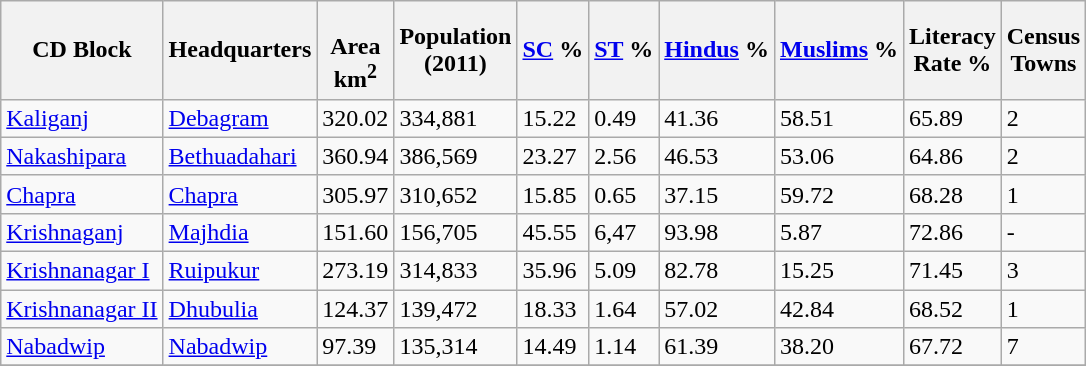<table class="wikitable sortable">
<tr>
<th>CD Block</th>
<th>Headquarters</th>
<th><br>Area<br>km<sup>2</sup></th>
<th>Population<br>(2011)</th>
<th><a href='#'>SC</a> %</th>
<th><a href='#'>ST</a> %</th>
<th><a href='#'>Hindus</a> %</th>
<th><a href='#'>Muslims</a> %</th>
<th>Literacy<br> Rate %</th>
<th>Census<br>Towns</th>
</tr>
<tr>
<td><a href='#'>Kaliganj</a></td>
<td><a href='#'>Debagram</a></td>
<td>320.02</td>
<td>334,881</td>
<td>15.22</td>
<td>0.49</td>
<td>41.36</td>
<td>58.51</td>
<td>65.89</td>
<td>2</td>
</tr>
<tr>
<td><a href='#'>Nakashipara</a></td>
<td><a href='#'>Bethuadahari</a></td>
<td>360.94</td>
<td>386,569</td>
<td>23.27</td>
<td>2.56</td>
<td>46.53</td>
<td>53.06</td>
<td>64.86</td>
<td>2</td>
</tr>
<tr>
<td><a href='#'>Chapra</a></td>
<td><a href='#'>Chapra</a></td>
<td>305.97</td>
<td>310,652</td>
<td>15.85</td>
<td>0.65</td>
<td>37.15</td>
<td>59.72</td>
<td>68.28</td>
<td>1</td>
</tr>
<tr>
<td><a href='#'>Krishnaganj</a></td>
<td><a href='#'>Majhdia</a></td>
<td>151.60</td>
<td>156,705</td>
<td>45.55</td>
<td>6,47</td>
<td>93.98</td>
<td>5.87</td>
<td>72.86</td>
<td>-</td>
</tr>
<tr>
<td><a href='#'>Krishnanagar I</a></td>
<td><a href='#'>Ruipukur</a></td>
<td>273.19</td>
<td>314,833</td>
<td>35.96</td>
<td>5.09</td>
<td>82.78</td>
<td>15.25</td>
<td>71.45</td>
<td>3</td>
</tr>
<tr>
<td><a href='#'>Krishnanagar II</a></td>
<td><a href='#'>Dhubulia</a></td>
<td>124.37</td>
<td>139,472</td>
<td>18.33</td>
<td>1.64</td>
<td>57.02</td>
<td>42.84</td>
<td>68.52</td>
<td>1</td>
</tr>
<tr>
<td><a href='#'>Nabadwip</a></td>
<td><a href='#'>Nabadwip</a></td>
<td>97.39</td>
<td>135,314</td>
<td>14.49</td>
<td>1.14</td>
<td>61.39</td>
<td>38.20</td>
<td>67.72</td>
<td>7</td>
</tr>
<tr>
</tr>
</table>
